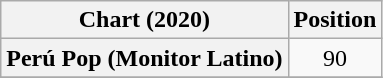<table class="wikitable plainrowheaders sortable" style="text-align:center">
<tr>
<th scope="col">Chart (2020)</th>
<th scope="col">Position</th>
</tr>
<tr>
<th scope="row">Perú Pop (Monitor Latino)</th>
<td>90</td>
</tr>
<tr>
</tr>
</table>
